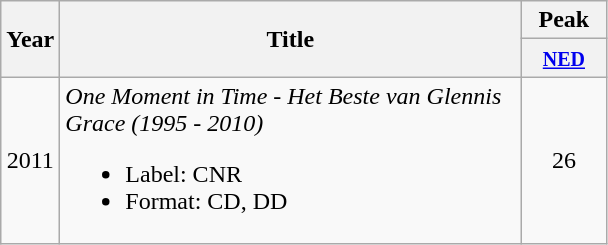<table class="wikitable">
<tr>
<th align="center" rowspan="2" width="10">Year</th>
<th align="center" rowspan="2" width="300">Title</th>
<th align="center" colspan="1" width="50">Peak</th>
</tr>
<tr>
<th width="50"><small><a href='#'>NED</a></small></th>
</tr>
<tr>
<td align="center">2011</td>
<td><em>One Moment in Time - Het Beste van Glennis Grace (1995 - 2010)</em><br><ul><li>Label: CNR</li><li>Format: CD, DD</li></ul></td>
<td align="center">26</td>
</tr>
</table>
